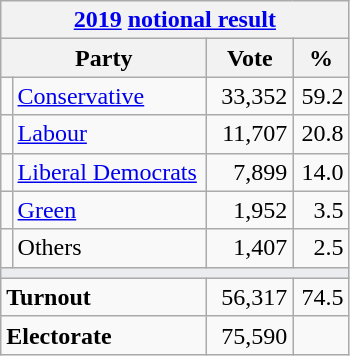<table class="wikitable">
<tr>
<th colspan="4"><a href='#'>2019</a> <a href='#'>notional result</a></th>
</tr>
<tr>
<th bgcolor="#DDDDFF" width="130px" colspan="2">Party</th>
<th bgcolor="#DDDDFF" width="50px">Vote</th>
<th bgcolor="#DDDDFF" width="30px">%</th>
</tr>
<tr>
<td></td>
<td><a href='#'>Conservative</a></td>
<td align=right>33,352</td>
<td align=right>59.2</td>
</tr>
<tr>
<td></td>
<td><a href='#'>Labour</a></td>
<td align=right>11,707</td>
<td align=right>20.8</td>
</tr>
<tr>
<td></td>
<td><a href='#'>Liberal Democrats</a></td>
<td align=right>7,899</td>
<td align=right>14.0</td>
</tr>
<tr>
<td></td>
<td><a href='#'>Green</a></td>
<td align=right>1,952</td>
<td align=right>3.5</td>
</tr>
<tr>
<td></td>
<td>Others</td>
<td align=right>1,407</td>
<td align=right>2.5</td>
</tr>
<tr>
<td colspan="4" bgcolor="#EAECF0"></td>
</tr>
<tr>
<td colspan="2"><strong>Turnout</strong></td>
<td align=right>56,317</td>
<td align=right>74.5</td>
</tr>
<tr>
<td colspan="2"><strong>Electorate</strong></td>
<td align=right>75,590</td>
</tr>
</table>
